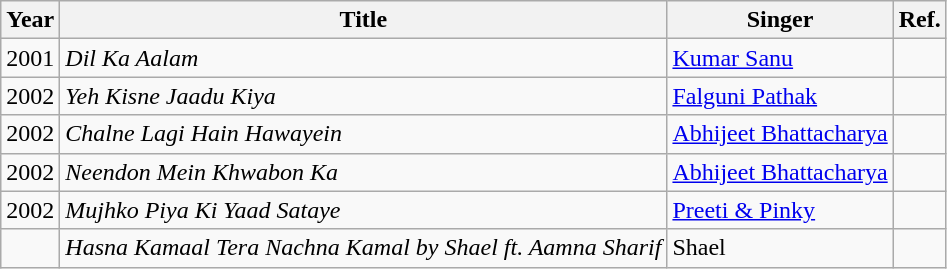<table class="wikitable">
<tr>
<th>Year</th>
<th>Title</th>
<th>Singer</th>
<th>Ref.</th>
</tr>
<tr>
<td>2001</td>
<td><em>Dil Ka Aalam</em></td>
<td><a href='#'>Kumar Sanu</a></td>
<td></td>
</tr>
<tr>
<td>2002</td>
<td><em>Yeh Kisne Jaadu Kiya</em></td>
<td><a href='#'>Falguni Pathak</a></td>
<td></td>
</tr>
<tr>
<td>2002</td>
<td><em>Chalne Lagi Hain Hawayein</em></td>
<td><a href='#'>Abhijeet Bhattacharya</a></td>
<td></td>
</tr>
<tr>
<td>2002</td>
<td><em>Neendon Mein Khwabon Ka</em></td>
<td><a href='#'>Abhijeet Bhattacharya</a></td>
<td></td>
</tr>
<tr>
<td>2002</td>
<td><em>Mujhko Piya Ki Yaad Sataye</em></td>
<td><a href='#'>Preeti & Pinky</a></td>
<td></td>
</tr>
<tr>
<td></td>
<td><em>Hasna Kamaal Tera Nachna Kamal by Shael ft. Aamna Sharif</em></td>
<td>Shael</td>
<td></td>
</tr>
</table>
